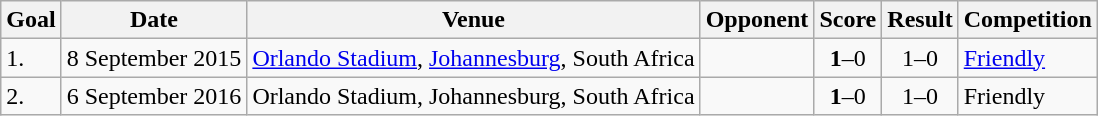<table class="wikitable plainrowheaders sortable">
<tr>
<th>Goal</th>
<th>Date</th>
<th>Venue</th>
<th>Opponent</th>
<th>Score</th>
<th>Result</th>
<th>Competition</th>
</tr>
<tr>
<td>1.</td>
<td>8 September 2015</td>
<td><a href='#'>Orlando Stadium</a>, <a href='#'>Johannesburg</a>, South Africa</td>
<td></td>
<td align=center><strong>1</strong>–0</td>
<td align=center>1–0</td>
<td><a href='#'>Friendly</a></td>
</tr>
<tr>
<td>2.</td>
<td>6 September 2016</td>
<td>Orlando Stadium, Johannesburg, South Africa</td>
<td></td>
<td align=center><strong>1</strong>–0</td>
<td align=center>1–0</td>
<td>Friendly</td>
</tr>
</table>
